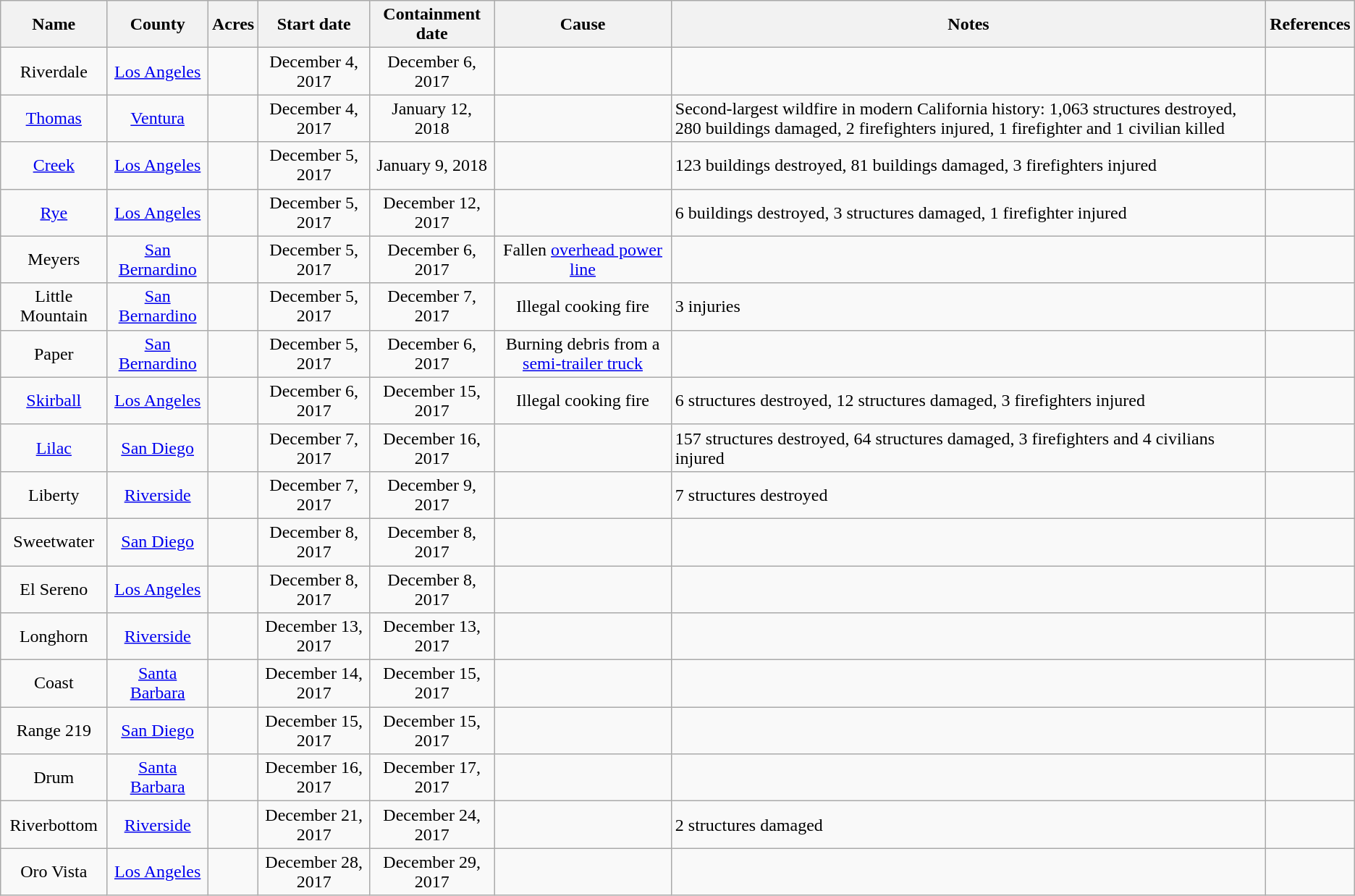<table class="wikitable sortable" style="text-align:center;">
<tr>
<th>Name</th>
<th>County </th>
<th>Acres</th>
<th>Start date</th>
<th>Containment date</th>
<th>Cause</th>
<th class="unsortable">Notes</th>
<th class="unsortable">References</th>
</tr>
<tr>
<td Riverdale Fire>Riverdale</td>
<td><a href='#'>Los Angeles</a></td>
<td></td>
<td>December 4, 2017</td>
<td>December 6, 2017</td>
<td></td>
<td></td>
<td></td>
</tr>
<tr>
<td><a href='#'>Thomas</a></td>
<td><a href='#'>Ventura</a></td>
<td></td>
<td>December 4, 2017</td>
<td>January 12, 2018</td>
<td></td>
<td style="text-align:left;">Second-largest wildfire in modern California history: 1,063 structures destroyed, 280 buildings damaged, 2 firefighters injured, 1 firefighter and 1 civilian killed</td>
<td></td>
</tr>
<tr>
<td><a href='#'>Creek</a></td>
<td><a href='#'>Los Angeles</a></td>
<td></td>
<td>December 5, 2017</td>
<td>January 9, 2018</td>
<td></td>
<td style="text-align:left;">123 buildings destroyed, 81 buildings damaged, 3 firefighters injured</td>
<td></td>
</tr>
<tr>
<td><a href='#'>Rye</a></td>
<td><a href='#'>Los Angeles</a></td>
<td></td>
<td>December 5, 2017</td>
<td>December 12, 2017</td>
<td></td>
<td style="text-align:left;">6 buildings destroyed, 3 structures damaged, 1 firefighter injured</td>
<td></td>
</tr>
<tr>
<td Meyers Fire>Meyers</td>
<td><a href='#'>San Bernardino</a></td>
<td></td>
<td>December 5, 2017</td>
<td>December 6, 2017</td>
<td>Fallen <a href='#'>overhead power line</a></td>
<td></td>
<td></td>
</tr>
<tr>
<td Little Mountain Fire>Little Mountain</td>
<td><a href='#'>San Bernardino</a></td>
<td></td>
<td>December 5, 2017</td>
<td>December 7, 2017</td>
<td>Illegal cooking fire</td>
<td style="text-align:left;">3 injuries</td>
<td></td>
</tr>
<tr>
<td Paper Fire>Paper</td>
<td><a href='#'>San Bernardino</a></td>
<td></td>
<td>December 5, 2017</td>
<td>December 6, 2017</td>
<td>Burning debris from a <a href='#'>semi-trailer truck</a></td>
<td></td>
<td></td>
</tr>
<tr>
<td><a href='#'>Skirball</a></td>
<td><a href='#'>Los Angeles</a></td>
<td></td>
<td>December 6, 2017</td>
<td>December 15, 2017</td>
<td>Illegal cooking fire</td>
<td style="text-align:left;">6 structures destroyed, 12 structures damaged, 3 firefighters injured</td>
<td></td>
</tr>
<tr>
<td><a href='#'>Lilac</a></td>
<td><a href='#'>San Diego</a></td>
<td></td>
<td>December 7, 2017</td>
<td>December 16, 2017</td>
<td></td>
<td style="text-align:left;">157 structures destroyed, 64 structures damaged, 3 firefighters and 4 civilians injured</td>
<td></td>
</tr>
<tr>
<td Liberty Fire>Liberty</td>
<td><a href='#'>Riverside</a></td>
<td></td>
<td>December 7, 2017</td>
<td>December 9, 2017</td>
<td></td>
<td style="text-align:left;">7 structures destroyed</td>
<td></td>
</tr>
<tr>
<td Sweetwater Fire>Sweetwater</td>
<td><a href='#'>San Diego</a></td>
<td></td>
<td>December 8, 2017</td>
<td>December 8, 2017</td>
<td></td>
<td></td>
<td></td>
</tr>
<tr>
<td El Sereno Fire>El Sereno</td>
<td><a href='#'>Los Angeles</a></td>
<td></td>
<td>December 8, 2017</td>
<td>December 8, 2017</td>
<td></td>
<td></td>
<td></td>
</tr>
<tr>
<td Longhorn Fire>Longhorn</td>
<td><a href='#'>Riverside</a></td>
<td></td>
<td>December 13, 2017</td>
<td>December 13, 2017</td>
<td></td>
<td></td>
<td></td>
</tr>
<tr>
<td Coast Fire>Coast</td>
<td><a href='#'>Santa Barbara</a></td>
<td></td>
<td>December 14, 2017</td>
<td>December 15, 2017</td>
<td></td>
<td></td>
<td></td>
</tr>
<tr>
<td Range 219 Fire>Range 219</td>
<td><a href='#'>San Diego</a></td>
<td></td>
<td>December 15, 2017</td>
<td>December 15, 2017</td>
<td></td>
<td></td>
<td></td>
</tr>
<tr>
<td Drum Fire>Drum</td>
<td><a href='#'>Santa Barbara</a></td>
<td></td>
<td>December 16, 2017</td>
<td>December 17, 2017</td>
<td></td>
<td></td>
<td></td>
</tr>
<tr>
<td Riverbottom Fire>Riverbottom</td>
<td><a href='#'>Riverside</a></td>
<td></td>
<td>December 21, 2017</td>
<td>December 24, 2017</td>
<td></td>
<td style="text-align:left;">2 structures damaged</td>
<td></td>
</tr>
<tr>
<td Oro Vista Fire>Oro Vista</td>
<td><a href='#'>Los Angeles</a></td>
<td></td>
<td>December 28, 2017</td>
<td>December 29, 2017</td>
<td></td>
<td></td>
<td></td>
</tr>
</table>
